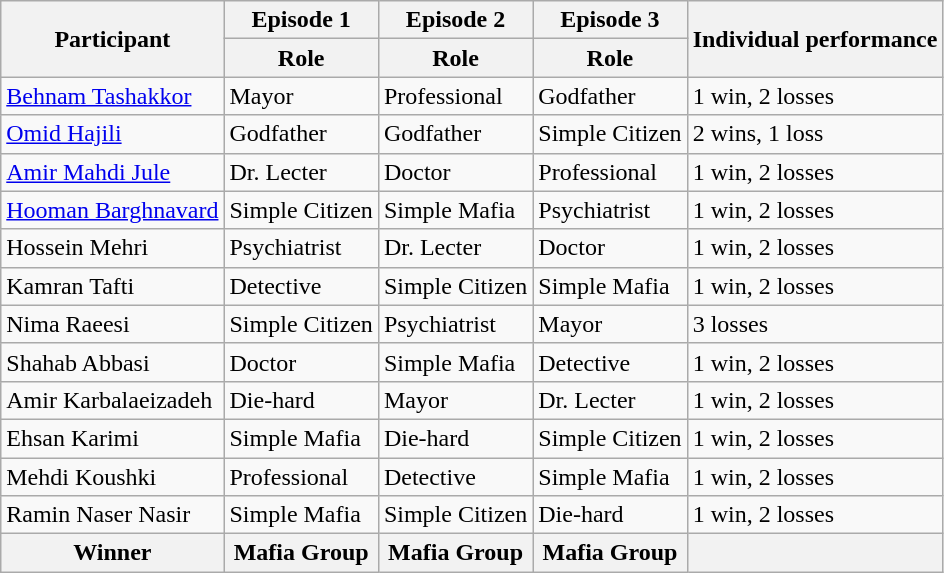<table class="wikitable">
<tr>
<th rowspan="2">Participant</th>
<th>Episode 1</th>
<th>Episode 2</th>
<th>Episode 3</th>
<th rowspan="2">Individual performance</th>
</tr>
<tr>
<th>Role</th>
<th>Role</th>
<th>Role</th>
</tr>
<tr>
<td><a href='#'>Behnam Tashakkor</a></td>
<td>Mayor</td>
<td>Professional</td>
<td>Godfather</td>
<td>1 win, 2 losses</td>
</tr>
<tr>
<td><a href='#'>Omid Hajili</a></td>
<td>Godfather</td>
<td>Godfather</td>
<td>Simple Citizen</td>
<td>2 wins, 1 loss</td>
</tr>
<tr>
<td><a href='#'>Amir Mahdi Jule</a></td>
<td>Dr. Lecter</td>
<td>Doctor</td>
<td>Professional</td>
<td>1 win, 2 losses</td>
</tr>
<tr>
<td><a href='#'>Hooman Barghnavard</a></td>
<td>Simple Citizen</td>
<td>Simple Mafia</td>
<td>Psychiatrist</td>
<td>1 win, 2 losses</td>
</tr>
<tr>
<td>Hossein Mehri</td>
<td>Psychiatrist</td>
<td>Dr. Lecter</td>
<td>Doctor</td>
<td>1 win, 2 losses</td>
</tr>
<tr>
<td>Kamran Tafti</td>
<td>Detective</td>
<td>Simple Citizen</td>
<td>Simple Mafia</td>
<td>1 win, 2 losses</td>
</tr>
<tr>
<td>Nima Raeesi</td>
<td>Simple Citizen</td>
<td>Psychiatrist</td>
<td>Mayor</td>
<td>3 losses</td>
</tr>
<tr>
<td>Shahab Abbasi</td>
<td>Doctor</td>
<td>Simple Mafia</td>
<td>Detective</td>
<td>1 win, 2 losses</td>
</tr>
<tr>
<td>Amir Karbalaeizadeh</td>
<td>Die-hard</td>
<td>Mayor</td>
<td>Dr. Lecter</td>
<td>1 win, 2 losses</td>
</tr>
<tr>
<td>Ehsan Karimi</td>
<td>Simple Mafia</td>
<td>Die-hard</td>
<td>Simple Citizen</td>
<td>1 win, 2 losses</td>
</tr>
<tr>
<td>Mehdi Koushki</td>
<td>Professional</td>
<td>Detective</td>
<td>Simple Mafia</td>
<td>1 win, 2 losses</td>
</tr>
<tr>
<td>Ramin Naser Nasir</td>
<td>Simple Mafia</td>
<td>Simple Citizen</td>
<td>Die-hard</td>
<td>1 win, 2 losses</td>
</tr>
<tr>
<th>Winner</th>
<th>Mafia Group</th>
<th>Mafia Group</th>
<th>Mafia Group</th>
<th></th>
</tr>
</table>
